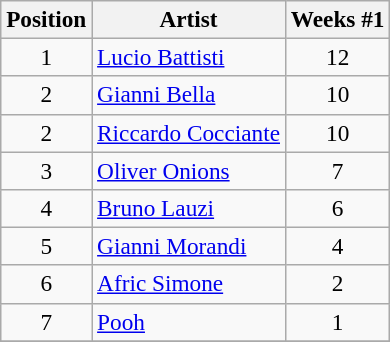<table class="wikitable sortable" style="font-size:97%;">
<tr>
<th>Position</th>
<th>Artist</th>
<th>Weeks #1</th>
</tr>
<tr>
<td align="center">1</td>
<td><a href='#'>Lucio Battisti</a></td>
<td align="center">12</td>
</tr>
<tr>
<td align="center">2</td>
<td><a href='#'>Gianni Bella</a></td>
<td align="center">10</td>
</tr>
<tr>
<td align="center">2</td>
<td><a href='#'>Riccardo Cocciante</a></td>
<td align="center">10</td>
</tr>
<tr>
<td align="center">3</td>
<td><a href='#'>Oliver Onions</a></td>
<td align="center">7</td>
</tr>
<tr>
<td align="center">4</td>
<td><a href='#'>Bruno Lauzi</a></td>
<td align="center">6</td>
</tr>
<tr>
<td align="center">5</td>
<td><a href='#'>Gianni Morandi</a></td>
<td align="center">4</td>
</tr>
<tr>
<td align="center">6</td>
<td><a href='#'>Afric Simone</a></td>
<td align="center">2</td>
</tr>
<tr>
<td align="center">7</td>
<td><a href='#'>Pooh</a></td>
<td align="center">1</td>
</tr>
<tr>
</tr>
</table>
